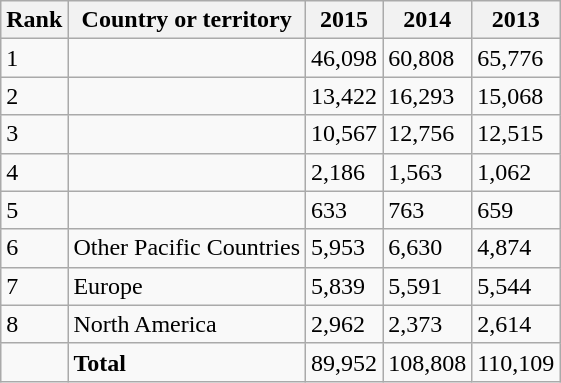<table class="wikitable sortable">
<tr>
<th>Rank</th>
<th>Country or territory</th>
<th>2015</th>
<th>2014</th>
<th>2013</th>
</tr>
<tr>
<td>1</td>
<td></td>
<td>46,098</td>
<td>60,808</td>
<td>65,776</td>
</tr>
<tr>
<td>2</td>
<td></td>
<td>13,422</td>
<td>16,293</td>
<td>15,068</td>
</tr>
<tr>
<td>3</td>
<td></td>
<td>10,567</td>
<td>12,756</td>
<td>12,515</td>
</tr>
<tr>
<td>4</td>
<td></td>
<td>2,186</td>
<td>1,563</td>
<td>1,062</td>
</tr>
<tr>
<td>5</td>
<td></td>
<td>633</td>
<td>763</td>
<td>659</td>
</tr>
<tr>
<td>6</td>
<td>Other Pacific Countries</td>
<td>5,953</td>
<td>6,630</td>
<td>4,874</td>
</tr>
<tr>
<td>7</td>
<td>Europe</td>
<td>5,839</td>
<td>5,591</td>
<td>5,544</td>
</tr>
<tr>
<td>8</td>
<td>North America</td>
<td>2,962</td>
<td>2,373</td>
<td>2,614</td>
</tr>
<tr>
<td></td>
<td><strong>Total</strong></td>
<td>89,952</td>
<td>108,808</td>
<td>110,109</td>
</tr>
</table>
